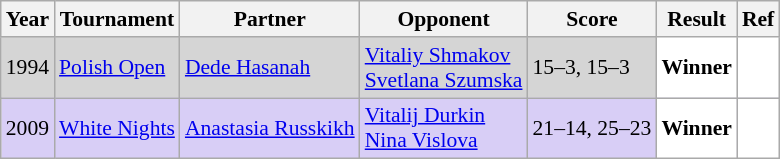<table class="sortable wikitable" style="font-size: 90%">
<tr>
<th>Year</th>
<th>Tournament</th>
<th>Partner</th>
<th>Opponent</th>
<th>Score</th>
<th>Result</th>
<th>Ref</th>
</tr>
<tr style="background:#D5D5D5">
<td align="center">1994</td>
<td align="left"><a href='#'>Polish Open</a></td>
<td align="left"> <a href='#'>Dede Hasanah</a></td>
<td align="left"> <a href='#'>Vitaliy Shmakov</a><br> <a href='#'>Svetlana Szumska</a></td>
<td align="left">15–3, 15–3</td>
<td style="text-align:left; background:white"> <strong>Winner</strong></td>
<td style="text-align:center; background:white"></td>
</tr>
<tr style="background:#D8CEF6">
<td align="center">2009</td>
<td align="left"><a href='#'>White Nights</a></td>
<td align="left"> <a href='#'>Anastasia Russkikh</a></td>
<td align="left"> <a href='#'>Vitalij Durkin</a><br> <a href='#'>Nina Vislova</a></td>
<td align="left">21–14, 25–23</td>
<td style="text-align:left; background:white"> <strong>Winner</strong></td>
<td style="text-align:center; background:white"></td>
</tr>
</table>
